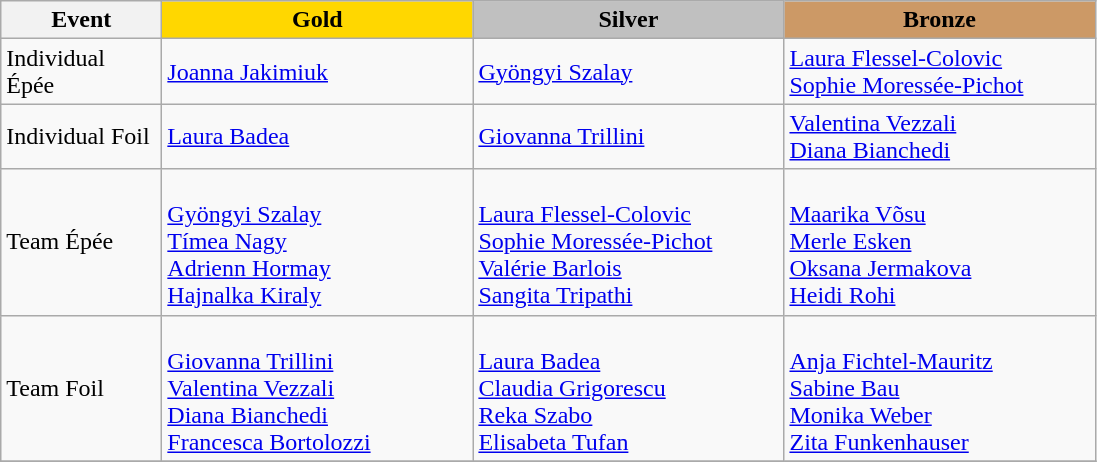<table class="wikitable">
<tr>
<th width="100">Event</th>
<th style="background-color:gold;" width="200"> Gold</th>
<th style="background-color:silver;" width="200"> Silver</th>
<th style="background-color:#CC9966;" width="200"> Bronze</th>
</tr>
<tr>
<td>Individual Épée</td>
<td> <a href='#'>Joanna Jakimiuk</a></td>
<td> <a href='#'>Gyöngyi Szalay</a></td>
<td> <a href='#'>Laura Flessel-Colovic</a> <br>  <a href='#'>Sophie Moressée-Pichot</a></td>
</tr>
<tr>
<td>Individual Foil</td>
<td> <a href='#'>Laura Badea</a></td>
<td> <a href='#'>Giovanna Trillini</a></td>
<td> <a href='#'>Valentina Vezzali</a> <br>  <a href='#'>Diana Bianchedi</a></td>
</tr>
<tr>
<td>Team Épée</td>
<td> <br> <a href='#'>Gyöngyi Szalay</a> <br> <a href='#'>Tímea Nagy</a> <br> <a href='#'>Adrienn Hormay</a> <br> <a href='#'>Hajnalka Kiraly</a></td>
<td> <br> <a href='#'>Laura Flessel-Colovic</a> <br> <a href='#'>Sophie Moressée-Pichot</a> <br> <a href='#'>Valérie Barlois</a> <br> <a href='#'>Sangita Tripathi</a></td>
<td> <br> <a href='#'>Maarika Võsu</a> <br> <a href='#'>Merle Esken</a> <br> <a href='#'>Oksana Jermakova</a> <br> <a href='#'>Heidi Rohi</a></td>
</tr>
<tr>
<td>Team Foil</td>
<td> <br> <a href='#'>Giovanna Trillini</a> <br> <a href='#'>Valentina Vezzali</a> <br> <a href='#'>Diana Bianchedi</a> <br> <a href='#'>Francesca Bortolozzi</a></td>
<td> <br> <a href='#'>Laura Badea</a> <br> <a href='#'>Claudia Grigorescu</a> <br> <a href='#'>Reka Szabo</a> <br> <a href='#'>Elisabeta Tufan</a></td>
<td> <br> <a href='#'>Anja Fichtel-Mauritz</a> <br> <a href='#'>Sabine Bau</a> <br> <a href='#'>Monika Weber</a> <br> <a href='#'>Zita Funkenhauser</a></td>
</tr>
<tr>
</tr>
</table>
